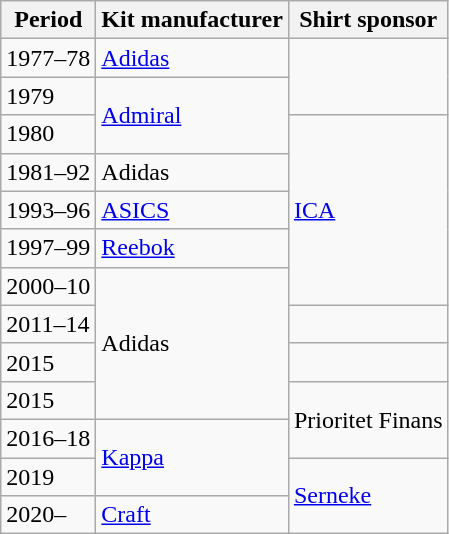<table class="wikitable">
<tr>
<th>Period</th>
<th>Kit manufacturer</th>
<th>Shirt sponsor</th>
</tr>
<tr>
<td>1977–78</td>
<td><a href='#'>Adidas</a></td>
<td rowspan=2></td>
</tr>
<tr>
<td>1979</td>
<td rowspan=2><a href='#'>Admiral</a></td>
</tr>
<tr>
<td>1980</td>
<td rowspan=5><a href='#'>ICA</a></td>
</tr>
<tr>
<td>1981–92</td>
<td>Adidas</td>
</tr>
<tr>
<td>1993–96</td>
<td><a href='#'>ASICS</a></td>
</tr>
<tr>
<td>1997–99</td>
<td><a href='#'>Reebok</a></td>
</tr>
<tr>
<td>2000–10</td>
<td rowspan=4>Adidas</td>
</tr>
<tr>
<td>2011–14</td>
<td></td>
</tr>
<tr>
<td>2015</td>
<td></td>
</tr>
<tr>
<td>2015</td>
<td rowspan=2>Prioritet Finans</td>
</tr>
<tr>
<td>2016–18</td>
<td rowspan=2><a href='#'>Kappa</a></td>
</tr>
<tr>
<td>2019</td>
<td rowspan=2><a href='#'>Serneke</a></td>
</tr>
<tr>
<td>2020–</td>
<td><a href='#'>Craft</a></td>
</tr>
</table>
